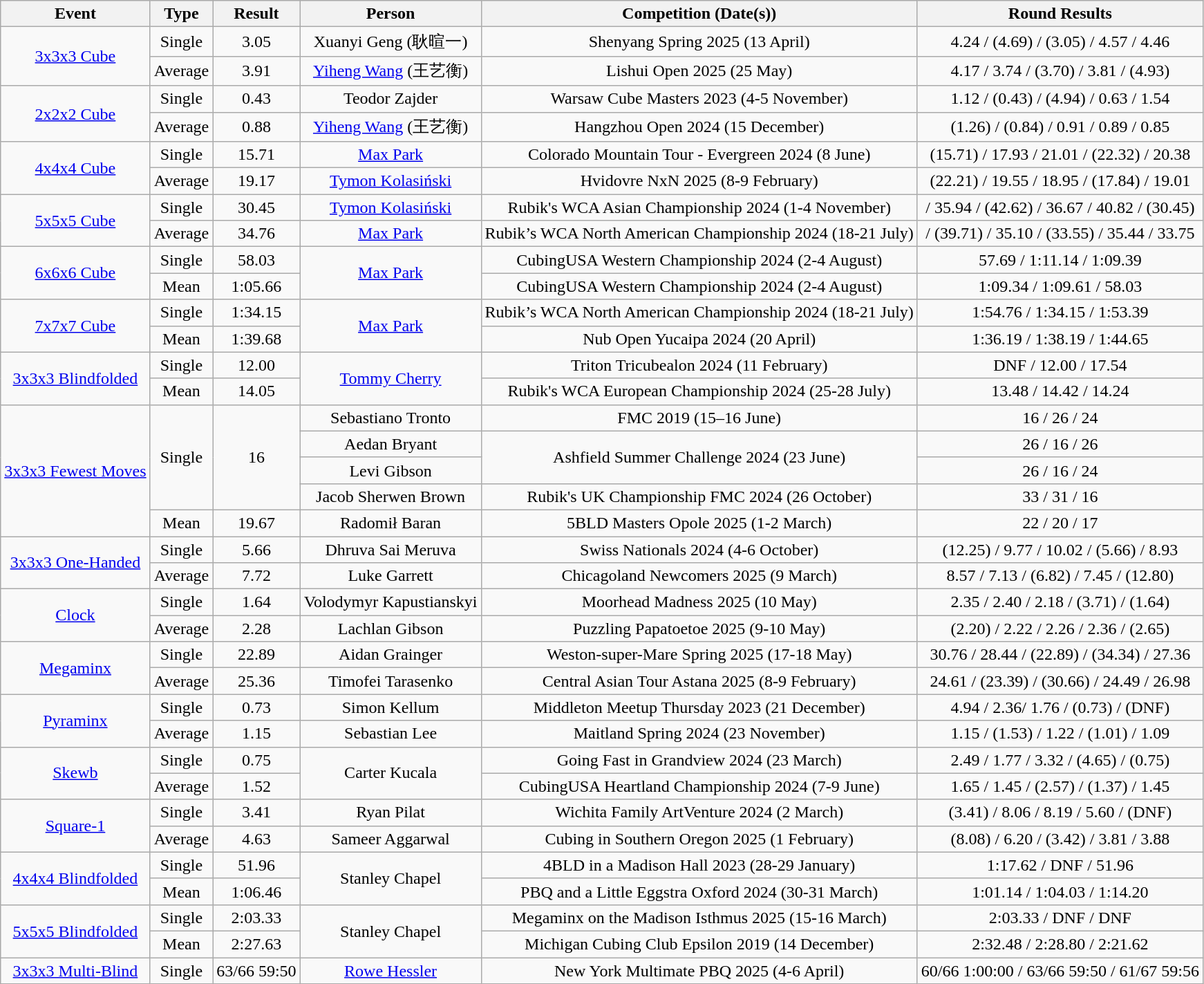<table class="wikitable sortable" style="text-align:center">
<tr>
<th>Event</th>
<th>Type</th>
<th>Result</th>
<th>Person</th>
<th>Competition (Date(s))</th>
<th>Round Results</th>
</tr>
<tr>
<td rowspan="2"><a href='#'>3x3x3 Cube</a></td>
<td>Single</td>
<td>3.05</td>
<td> Xuanyi Geng (耿暄一)</td>
<td>Shenyang Spring 2025 (13 April)</td>
<td>4.24 / (4.69) / (3.05) / 4.57 / 4.46</td>
</tr>
<tr>
<td>Average</td>
<td>3.91</td>
<td> <a href='#'>Yiheng Wang</a> (王艺衡)</td>
<td>Lishui Open 2025 (25 May)</td>
<td>4.17 / 3.74 / (3.70) / 3.81 / (4.93)</td>
</tr>
<tr>
<td rowspan="2"><a href='#'>2x2x2 Cube</a></td>
<td>Single</td>
<td>0.43</td>
<td> Teodor Zajder</td>
<td>Warsaw Cube Masters 2023 (4-5 November)</td>
<td>1.12 / (0.43) / (4.94) / 0.63 / 1.54</td>
</tr>
<tr>
<td>Average</td>
<td>0.88</td>
<td> <a href='#'>Yiheng Wang</a> (王艺衡)</td>
<td>Hangzhou Open 2024 (15 December)</td>
<td>(1.26) / (0.84) / 0.91 / 0.89 / 0.85</td>
</tr>
<tr>
<td rowspan="2"><a href='#'>4x4x4 Cube</a></td>
<td>Single</td>
<td>15.71</td>
<td> <a href='#'>Max Park</a></td>
<td>Colorado Mountain Tour - Evergreen 2024 (8 June)</td>
<td>(15.71)	/ 17.93 / 21.01 / (22.32) / 20.38</td>
</tr>
<tr>
<td>Average</td>
<td>19.17</td>
<td> <a href='#'>Tymon Kolasiński</a></td>
<td>Hvidovre NxN 2025 (8-9 February)</td>
<td>(22.21) / 19.55 / 18.95 / (17.84) / 19.01</td>
</tr>
<tr>
<td rowspan="2"><a href='#'>5x5x5 Cube</a></td>
<td>Single</td>
<td>30.45</td>
<td> <a href='#'>Tymon Kolasiński</a></td>
<td>Rubik's WCA Asian Championship 2024 (1-4 November)</td>
<td>/ 35.94 / (42.62) / 36.67 / 40.82 / (30.45)</td>
</tr>
<tr>
<td>Average</td>
<td>34.76</td>
<td> <a href='#'>Max Park</a></td>
<td>Rubik’s WCA North American Championship 2024 (18-21 July)</td>
<td>/ (39.71) / 35.10 / (33.55) / 35.44 / 33.75</td>
</tr>
<tr>
<td rowspan="2"><a href='#'>6x6x6 Cube</a></td>
<td>Single</td>
<td>58.03</td>
<td rowspan="2"> <a href='#'>Max Park</a></td>
<td>CubingUSA Western Championship 2024 (2-4 August)</td>
<td>57.69 / 1:11.14 / 1:09.39</td>
</tr>
<tr>
<td>Mean</td>
<td>1:05.66</td>
<td>CubingUSA Western Championship 2024 (2-4 August)</td>
<td>1:09.34 / 1:09.61 / 58.03</td>
</tr>
<tr>
<td rowspan="2"><a href='#'>7x7x7 Cube</a></td>
<td>Single</td>
<td>1:34.15</td>
<td rowspan="2"> <a href='#'>Max Park</a></td>
<td>Rubik’s WCA North American Championship 2024 (18-21 July)</td>
<td>1:54.76 / 1:34.15 / 1:53.39</td>
</tr>
<tr>
<td>Mean</td>
<td>1:39.68</td>
<td>Nub Open Yucaipa 2024 (20 April)</td>
<td>1:36.19 / 1:38.19 / 1:44.65</td>
</tr>
<tr>
<td rowspan="2"><a href='#'>3x3x3 Blindfolded</a></td>
<td>Single</td>
<td>12.00</td>
<td rowspan="2"> <a href='#'>Tommy Cherry</a></td>
<td>Triton Tricubealon 2024 (11 February)</td>
<td>DNF / 12.00 / 17.54</td>
</tr>
<tr>
<td>Mean</td>
<td>14.05</td>
<td>Rubik's WCA European Championship 2024 (25-28 July)</td>
<td>13.48 / 14.42 / 14.24</td>
</tr>
<tr>
<td rowspan="5"><a href='#'>3x3x3 Fewest Moves</a></td>
<td rowspan="4">Single</td>
<td rowspan="4">16</td>
<td> Sebastiano Tronto</td>
<td>FMC 2019 (15–16 June)</td>
<td>16 / 26 / 24</td>
</tr>
<tr>
<td> Aedan Bryant</td>
<td rowspan="2">Ashfield Summer Challenge 2024 (23 June)</td>
<td>26 / 16 / 26</td>
</tr>
<tr>
<td> Levi Gibson</td>
<td>26 / 16 / 24</td>
</tr>
<tr>
<td> Jacob Sherwen Brown</td>
<td>Rubik's UK Championship FMC 2024 (26 October)</td>
<td>33 / 31 / 16</td>
</tr>
<tr>
<td>Mean</td>
<td>19.67</td>
<td> Radomił Baran</td>
<td>5BLD Masters Opole 2025 (1-2 March)</td>
<td>22 / 20 / 17</td>
</tr>
<tr>
<td rowspan="2"><a href='#'>3x3x3 One-Handed</a></td>
<td>Single</td>
<td>5.66</td>
<td> Dhruva Sai Meruva</td>
<td>Swiss Nationals 2024 (4-6 October)</td>
<td>(12.25) / 9.77 / 10.02 / (5.66) / 8.93</td>
</tr>
<tr>
<td>Average</td>
<td>7.72</td>
<td> Luke Garrett</td>
<td>Chicagoland Newcomers 2025 (9 March)</td>
<td>8.57 / 7.13 / (6.82) / 7.45 / (12.80)</td>
</tr>
<tr>
<td rowspan="2"><a href='#'>Clock</a></td>
<td>Single</td>
<td>1.64</td>
<td> Volodymyr Kapustianskyi</td>
<td>Moorhead Madness 2025 (10 May)</td>
<td>2.35 / 2.40 / 2.18 / (3.71) / (1.64)</td>
</tr>
<tr>
<td>Average</td>
<td>2.28</td>
<td> Lachlan Gibson</td>
<td>Puzzling Papatoetoe 2025 (9-10 May)</td>
<td>(2.20) / 2.22 / 2.26 / 2.36 / (2.65)</td>
</tr>
<tr>
<td rowspan="2"><a href='#'>Megaminx</a></td>
<td>Single</td>
<td>22.89</td>
<td> Aidan Grainger</td>
<td>Weston-super-Mare Spring 2025 (17-18 May)</td>
<td>30.76 / 28.44 / (22.89) / (34.34) / 27.36</td>
</tr>
<tr>
<td>Average</td>
<td>25.36</td>
<td> Timofei Tarasenko</td>
<td>Central Asian Tour Astana 2025 (8-9 February)</td>
<td>24.61 / (23.39) / (30.66) / 24.49 / 26.98</td>
</tr>
<tr>
<td rowspan="2"><a href='#'>Pyraminx</a></td>
<td>Single</td>
<td>0.73</td>
<td> Simon Kellum</td>
<td>Middleton Meetup Thursday 2023 (21 December)</td>
<td>4.94 / 2.36/ 1.76 / (0.73) / (DNF)</td>
</tr>
<tr>
<td>Average</td>
<td>1.15</td>
<td> Sebastian Lee</td>
<td>Maitland Spring 2024 (23 November)</td>
<td>1.15 / (1.53) / 1.22 / (1.01) / 1.09</td>
</tr>
<tr>
<td rowspan="2"><a href='#'>Skewb</a></td>
<td>Single</td>
<td>0.75</td>
<td rowspan="2"> Carter Kucala</td>
<td>Going Fast in Grandview 2024 (23 March)</td>
<td>2.49 / 1.77 / 3.32 / (4.65) / (0.75)</td>
</tr>
<tr>
<td>Average</td>
<td>1.52</td>
<td>CubingUSA Heartland Championship 2024 (7-9 June)</td>
<td>1.65 / 1.45 / (2.57) / (1.37) / 1.45</td>
</tr>
<tr>
<td rowspan="2"><a href='#'>Square-1</a></td>
<td>Single</td>
<td>3.41</td>
<td> Ryan Pilat</td>
<td>Wichita Family ArtVenture 2024 (2 March)</td>
<td>(3.41) / 8.06 / 8.19 / 5.60 / (DNF)</td>
</tr>
<tr>
<td>Average</td>
<td>4.63</td>
<td> Sameer Aggarwal</td>
<td>Cubing in Southern Oregon 2025 (1 February)</td>
<td>(8.08) / 6.20 / (3.42) / 3.81 / 3.88</td>
</tr>
<tr>
<td rowspan="2"><a href='#'>4x4x4 Blindfolded</a></td>
<td>Single</td>
<td>51.96</td>
<td rowspan="2"> Stanley Chapel</td>
<td>4BLD in a Madison Hall 2023 (28-29 January)</td>
<td>1:17.62	/ DNF / 51.96</td>
</tr>
<tr>
<td>Mean</td>
<td>1:06.46</td>
<td>PBQ and a Little Eggstra Oxford 2024 (30-31 March)</td>
<td>1:01.14 / 1:04.03 / 1:14.20</td>
</tr>
<tr>
<td rowspan="2"><a href='#'>5x5x5 Blindfolded</a></td>
<td>Single</td>
<td>2:03.33</td>
<td rowspan="2"> Stanley Chapel</td>
<td>Megaminx on the Madison Isthmus 2025 (15-16 March)</td>
<td>2:03.33 / DNF / DNF</td>
</tr>
<tr>
<td>Mean</td>
<td>2:27.63</td>
<td>Michigan Cubing Club Epsilon 2019 (14 December)</td>
<td>2:32.48 / 2:28.80 / 2:21.62</td>
</tr>
<tr>
<td><a href='#'>3x3x3 Multi-Blind</a></td>
<td>Single</td>
<td>63/66 59:50</td>
<td> <a href='#'>Rowe Hessler</a></td>
<td>New York Multimate PBQ 2025 (4-6 April)</td>
<td>60/66 1:00:00 / 63/66 59:50 / 61/67 59:56</td>
</tr>
</table>
